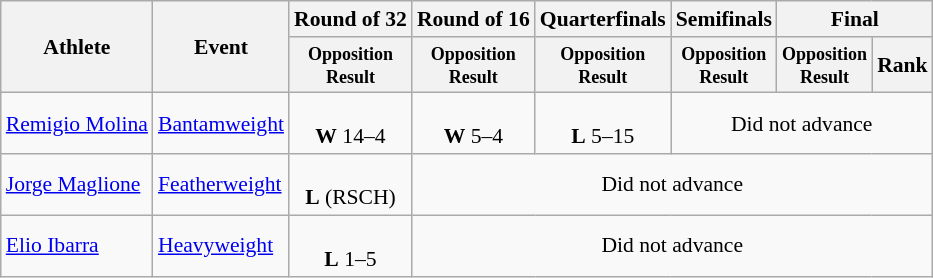<table class=wikitable style="font-size:90%">
<tr>
<th rowspan="2">Athlete</th>
<th rowspan="2">Event</th>
<th>Round of 32</th>
<th>Round of 16</th>
<th>Quarterfinals</th>
<th>Semifinals</th>
<th colspan="2">Final</th>
</tr>
<tr>
<th style="line-height:1em"><small>Opposition<br>Result</small></th>
<th style="line-height:1em"><small>Opposition<br>Result</small></th>
<th style="line-height:1em"><small>Opposition<br>Result</small></th>
<th style="line-height:1em"><small>Opposition<br>Result</small></th>
<th style="line-height:1em"><small>Opposition<br>Result</small></th>
<th>Rank</th>
</tr>
<tr>
<td><a href='#'>Remigio Molina</a></td>
<td><a href='#'>Bantamweight</a></td>
<td align="center"><br><strong>W</strong> 14–4</td>
<td align="center"><br><strong>W</strong> 5–4</td>
<td align="center"><br><strong>L</strong> 5–15</td>
<td align="center" colspan="4">Did not advance</td>
</tr>
<tr>
<td><a href='#'>Jorge Maglione</a></td>
<td><a href='#'>Featherweight</a></td>
<td align="center"><br><strong>L</strong> (RSCH)</td>
<td align="center" colspan="8">Did not advance</td>
</tr>
<tr>
<td><a href='#'>Elio Ibarra</a></td>
<td><a href='#'>Heavyweight</a></td>
<td align="center"><br><strong>L</strong> 1–5</td>
<td align="center" colspan="8">Did not advance</td>
</tr>
</table>
